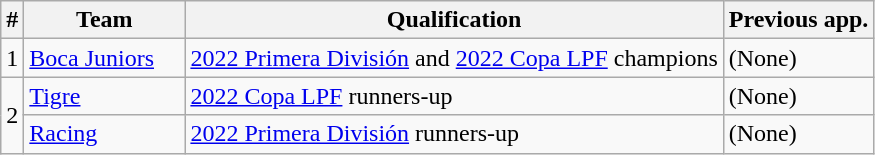<table class="wikitable">
<tr>
<th>#</th>
<th width=100px>Team</th>
<th>Qualification</th>
<th>Previous app.</th>
</tr>
<tr>
<td>1</td>
<td><a href='#'>Boca Juniors</a></td>
<td><a href='#'>2022 Primera División</a> and <a href='#'>2022 Copa LPF</a> champions</td>
<td>(None)</td>
</tr>
<tr>
<td rowspan=2>2</td>
<td><a href='#'>Tigre</a> </td>
<td><a href='#'>2022 Copa LPF</a> runners-up</td>
<td>(None)</td>
</tr>
<tr>
<td><a href='#'>Racing</a> </td>
<td><a href='#'>2022 Primera División</a> runners-up</td>
<td>(None)</td>
</tr>
</table>
